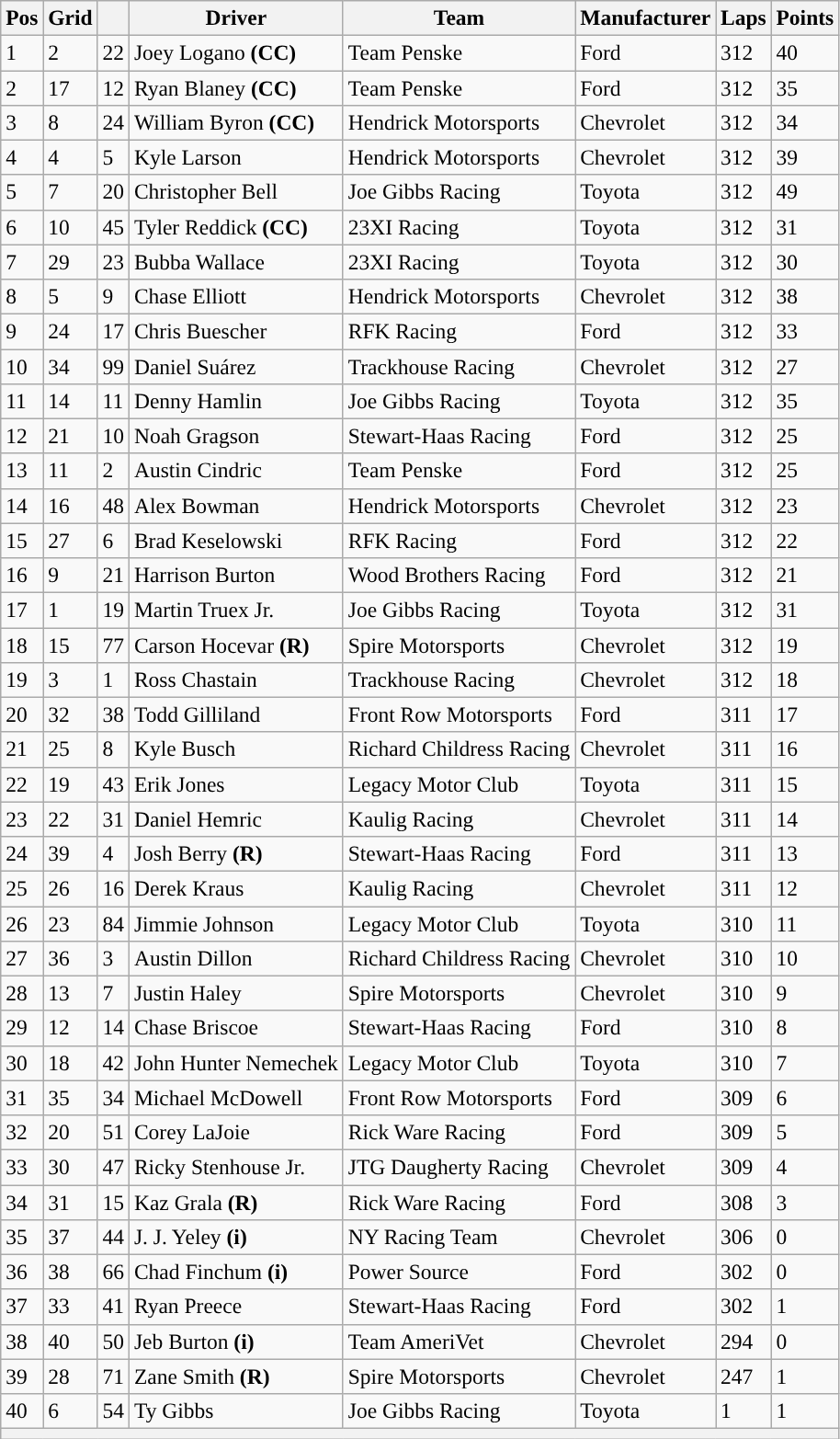<table class="wikitable" style="font-size:98%">
<tr>
<th>Pos</th>
<th>Grid</th>
<th></th>
<th>Driver</th>
<th>Team</th>
<th>Manufacturer</th>
<th>Laps</th>
<th>Points</th>
</tr>
<tr>
<td>1</td>
<td>2</td>
<td>22</td>
<td>Joey Logano <strong>(CC)</strong></td>
<td>Team Penske</td>
<td>Ford</td>
<td>312</td>
<td>40</td>
</tr>
<tr>
<td>2</td>
<td>17</td>
<td>12</td>
<td>Ryan Blaney <strong>(CC)</strong></td>
<td>Team Penske</td>
<td>Ford</td>
<td>312</td>
<td>35</td>
</tr>
<tr>
<td>3</td>
<td>8</td>
<td>24</td>
<td>William Byron <strong>(CC)</strong></td>
<td>Hendrick Motorsports</td>
<td>Chevrolet</td>
<td>312</td>
<td>34</td>
</tr>
<tr>
<td>4</td>
<td>4</td>
<td>5</td>
<td>Kyle Larson</td>
<td>Hendrick Motorsports</td>
<td>Chevrolet</td>
<td>312</td>
<td>39</td>
</tr>
<tr>
<td>5</td>
<td>7</td>
<td>20</td>
<td>Christopher Bell</td>
<td>Joe Gibbs Racing</td>
<td>Toyota</td>
<td>312</td>
<td>49</td>
</tr>
<tr>
<td>6</td>
<td>10</td>
<td>45</td>
<td>Tyler Reddick <strong>(CC)</strong></td>
<td>23XI Racing</td>
<td>Toyota</td>
<td>312</td>
<td>31</td>
</tr>
<tr>
<td>7</td>
<td>29</td>
<td>23</td>
<td>Bubba Wallace</td>
<td>23XI Racing</td>
<td>Toyota</td>
<td>312</td>
<td>30</td>
</tr>
<tr>
<td>8</td>
<td>5</td>
<td>9</td>
<td>Chase Elliott</td>
<td>Hendrick Motorsports</td>
<td>Chevrolet</td>
<td>312</td>
<td>38</td>
</tr>
<tr>
<td>9</td>
<td>24</td>
<td>17</td>
<td>Chris Buescher</td>
<td>RFK Racing</td>
<td>Ford</td>
<td>312</td>
<td>33</td>
</tr>
<tr>
<td>10</td>
<td>34</td>
<td>99</td>
<td>Daniel Suárez</td>
<td>Trackhouse Racing</td>
<td>Chevrolet</td>
<td>312</td>
<td>27</td>
</tr>
<tr>
<td>11</td>
<td>14</td>
<td>11</td>
<td>Denny Hamlin</td>
<td>Joe Gibbs Racing</td>
<td>Toyota</td>
<td>312</td>
<td>35</td>
</tr>
<tr>
<td>12</td>
<td>21</td>
<td>10</td>
<td>Noah Gragson</td>
<td>Stewart-Haas Racing</td>
<td>Ford</td>
<td>312</td>
<td>25</td>
</tr>
<tr>
<td>13</td>
<td>11</td>
<td>2</td>
<td>Austin Cindric</td>
<td>Team Penske</td>
<td>Ford</td>
<td>312</td>
<td>25</td>
</tr>
<tr>
<td>14</td>
<td>16</td>
<td>48</td>
<td>Alex Bowman</td>
<td>Hendrick Motorsports</td>
<td>Chevrolet</td>
<td>312</td>
<td>23</td>
</tr>
<tr>
<td>15</td>
<td>27</td>
<td>6</td>
<td>Brad Keselowski</td>
<td>RFK Racing</td>
<td>Ford</td>
<td>312</td>
<td>22</td>
</tr>
<tr>
<td>16</td>
<td>9</td>
<td>21</td>
<td>Harrison Burton</td>
<td>Wood Brothers Racing</td>
<td>Ford</td>
<td>312</td>
<td>21</td>
</tr>
<tr>
<td>17</td>
<td>1</td>
<td>19</td>
<td>Martin Truex Jr.</td>
<td>Joe Gibbs Racing</td>
<td>Toyota</td>
<td>312</td>
<td>31</td>
</tr>
<tr>
<td>18</td>
<td>15</td>
<td>77</td>
<td>Carson Hocevar <strong>(R)</strong></td>
<td>Spire Motorsports</td>
<td>Chevrolet</td>
<td>312</td>
<td>19</td>
</tr>
<tr>
<td>19</td>
<td>3</td>
<td>1</td>
<td>Ross Chastain</td>
<td>Trackhouse Racing</td>
<td>Chevrolet</td>
<td>312</td>
<td>18</td>
</tr>
<tr>
<td>20</td>
<td>32</td>
<td>38</td>
<td>Todd Gilliland</td>
<td>Front Row Motorsports</td>
<td>Ford</td>
<td>311</td>
<td>17</td>
</tr>
<tr>
<td>21</td>
<td>25</td>
<td>8</td>
<td>Kyle Busch</td>
<td>Richard Childress Racing</td>
<td>Chevrolet</td>
<td>311</td>
<td>16</td>
</tr>
<tr>
<td>22</td>
<td>19</td>
<td>43</td>
<td>Erik Jones</td>
<td>Legacy Motor Club</td>
<td>Toyota</td>
<td>311</td>
<td>15</td>
</tr>
<tr>
<td>23</td>
<td>22</td>
<td>31</td>
<td>Daniel Hemric</td>
<td>Kaulig Racing</td>
<td>Chevrolet</td>
<td>311</td>
<td>14</td>
</tr>
<tr>
<td>24</td>
<td>39</td>
<td>4</td>
<td>Josh Berry <strong>(R)</strong></td>
<td>Stewart-Haas Racing</td>
<td>Ford</td>
<td>311</td>
<td>13</td>
</tr>
<tr>
<td>25</td>
<td>26</td>
<td>16</td>
<td>Derek Kraus</td>
<td>Kaulig Racing</td>
<td>Chevrolet</td>
<td>311</td>
<td>12</td>
</tr>
<tr>
<td>26</td>
<td>23</td>
<td>84</td>
<td>Jimmie Johnson</td>
<td>Legacy Motor Club</td>
<td>Toyota</td>
<td>310</td>
<td>11</td>
</tr>
<tr>
<td>27</td>
<td>36</td>
<td>3</td>
<td>Austin Dillon</td>
<td>Richard Childress Racing</td>
<td>Chevrolet</td>
<td>310</td>
<td>10</td>
</tr>
<tr>
<td>28</td>
<td>13</td>
<td>7</td>
<td>Justin Haley</td>
<td>Spire Motorsports</td>
<td>Chevrolet</td>
<td>310</td>
<td>9</td>
</tr>
<tr>
<td>29</td>
<td>12</td>
<td>14</td>
<td>Chase Briscoe</td>
<td>Stewart-Haas Racing</td>
<td>Ford</td>
<td>310</td>
<td>8</td>
</tr>
<tr>
<td>30</td>
<td>18</td>
<td>42</td>
<td>John Hunter Nemechek</td>
<td>Legacy Motor Club</td>
<td>Toyota</td>
<td>310</td>
<td>7</td>
</tr>
<tr>
<td>31</td>
<td>35</td>
<td>34</td>
<td>Michael McDowell</td>
<td>Front Row Motorsports</td>
<td>Ford</td>
<td>309</td>
<td>6</td>
</tr>
<tr>
<td>32</td>
<td>20</td>
<td>51</td>
<td>Corey LaJoie</td>
<td>Rick Ware Racing</td>
<td>Ford</td>
<td>309</td>
<td>5</td>
</tr>
<tr>
<td>33</td>
<td>30</td>
<td>47</td>
<td>Ricky Stenhouse Jr.</td>
<td>JTG Daugherty Racing</td>
<td>Chevrolet</td>
<td>309</td>
<td>4</td>
</tr>
<tr>
<td>34</td>
<td>31</td>
<td>15</td>
<td>Kaz Grala <strong>(R)</strong></td>
<td>Rick Ware Racing</td>
<td>Ford</td>
<td>308</td>
<td>3</td>
</tr>
<tr>
<td>35</td>
<td>37</td>
<td>44</td>
<td>J. J. Yeley <strong>(i)</strong></td>
<td>NY Racing Team</td>
<td>Chevrolet</td>
<td>306</td>
<td>0</td>
</tr>
<tr>
<td>36</td>
<td>38</td>
<td>66</td>
<td>Chad Finchum <strong>(i)</strong></td>
<td>Power Source</td>
<td>Ford</td>
<td>302</td>
<td>0</td>
</tr>
<tr>
<td>37</td>
<td>33</td>
<td>41</td>
<td>Ryan Preece</td>
<td>Stewart-Haas Racing</td>
<td>Ford</td>
<td>302</td>
<td>1</td>
</tr>
<tr>
<td>38</td>
<td>40</td>
<td>50</td>
<td>Jeb Burton <strong>(i)</strong></td>
<td>Team AmeriVet</td>
<td>Chevrolet</td>
<td>294</td>
<td>0</td>
</tr>
<tr>
<td>39</td>
<td>28</td>
<td>71</td>
<td>Zane Smith <strong>(R)</strong></td>
<td>Spire Motorsports</td>
<td>Chevrolet</td>
<td>247</td>
<td>1</td>
</tr>
<tr>
<td>40</td>
<td>6</td>
<td>54</td>
<td>Ty Gibbs</td>
<td>Joe Gibbs Racing</td>
<td>Toyota</td>
<td>1</td>
<td>1</td>
</tr>
<tr>
<th colspan="8"></th>
</tr>
</table>
